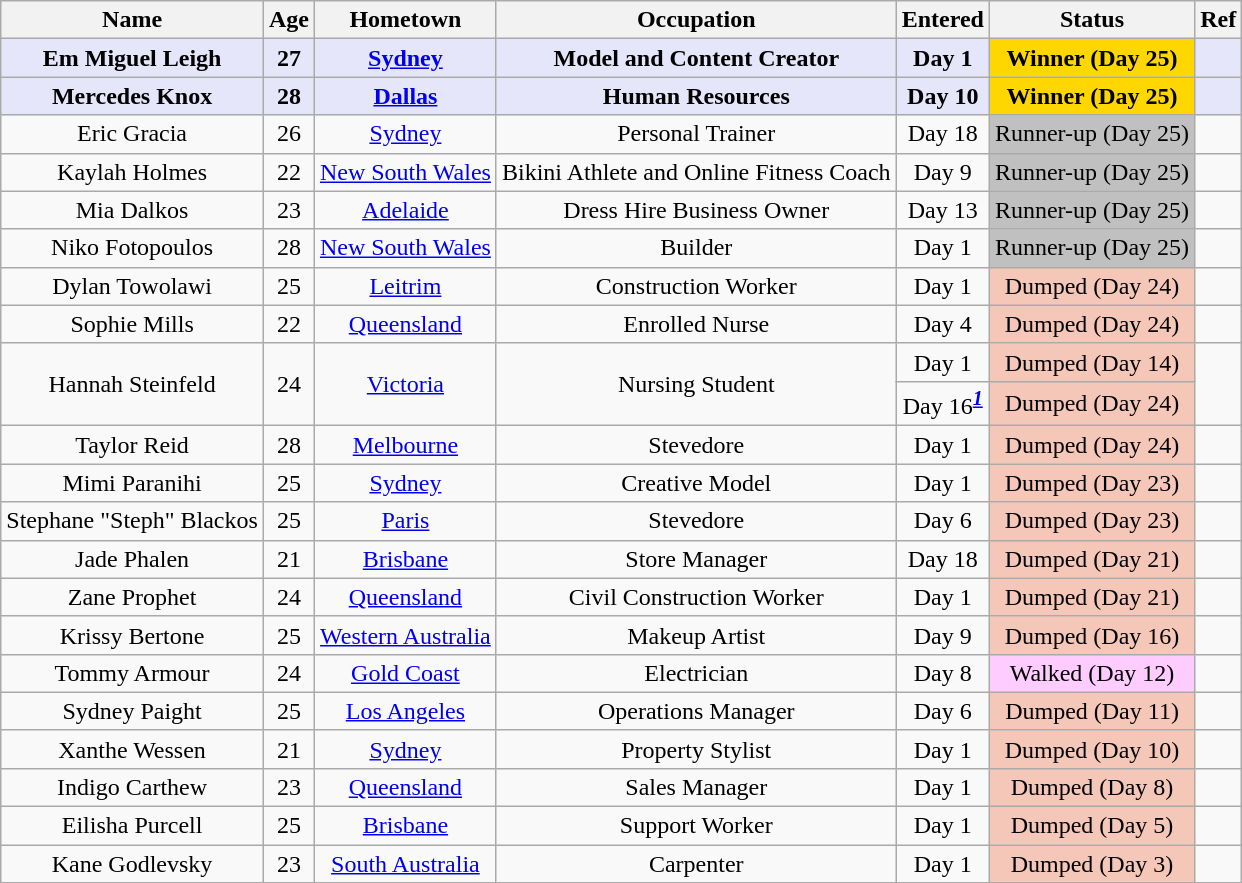<table class="wikitable sortable" style="text-align:center">
<tr>
<th>Name</th>
<th>Age</th>
<th>Hometown</th>
<th>Occupation</th>
<th>Entered</th>
<th>Status</th>
<th>Ref</th>
</tr>
<tr style="background:lavender;">
<td><strong>Em Miguel Leigh</strong></td>
<td><strong>27</strong></td>
<td><strong><a href='#'>Sydney</a></strong></td>
<td><strong>Model and Content Creator</strong></td>
<td><strong>Day 1</strong></td>
<td style="background:gold;"><strong>Winner (Day 25)</strong></td>
<td></td>
</tr>
<tr style="background:lavender;">
<td><strong>Mercedes Knox</strong></td>
<td><strong>28</strong></td>
<td><strong><a href='#'>Dallas</a></strong></td>
<td><strong>Human Resources</strong></td>
<td><strong>Day 10</strong></td>
<td style="background:gold;"><strong>Winner (Day 25)</strong></td>
<td></td>
</tr>
<tr>
<td>Eric Gracia</td>
<td>26</td>
<td><a href='#'>Sydney</a></td>
<td>Personal Trainer</td>
<td>Day 18</td>
<td style="background:silver;">Runner-up (Day 25)</td>
<td></td>
</tr>
<tr>
<td>Kaylah Holmes</td>
<td>22</td>
<td><a href='#'>New South Wales</a></td>
<td>Bikini Athlete and Online Fitness Coach</td>
<td>Day 9</td>
<td style="background:silver;">Runner-up (Day 25)</td>
<td></td>
</tr>
<tr>
<td>Mia Dalkos</td>
<td>23</td>
<td><a href='#'>Adelaide</a></td>
<td>Dress Hire Business Owner</td>
<td>Day 13</td>
<td style="background:silver;">Runner-up (Day 25)</td>
<td></td>
</tr>
<tr>
<td>Niko Fotopoulos</td>
<td>28</td>
<td><a href='#'>New South Wales</a></td>
<td>Builder</td>
<td>Day 1</td>
<td style="background:silver;">Runner-up (Day 25)</td>
<td></td>
</tr>
<tr>
<td>Dylan Towolawi</td>
<td>25</td>
<td><a href='#'>Leitrim</a></td>
<td>Construction Worker</td>
<td>Day 1</td>
<td style="background:#f4c7b8;">Dumped (Day 24)</td>
<td></td>
</tr>
<tr>
<td>Sophie Mills</td>
<td>22</td>
<td><a href='#'>Queensland</a></td>
<td>Enrolled Nurse</td>
<td>Day 4</td>
<td style="background:#f4c7b8;">Dumped (Day 24)</td>
<td></td>
</tr>
<tr>
<td rowspan="2">Hannah Steinfeld</td>
<td rowspan="2">24</td>
<td rowspan="2"><a href='#'>Victoria</a></td>
<td rowspan="2">Nursing Student</td>
<td>Day 1</td>
<td style="background:#f4c7b8;">Dumped (Day 14)</td>
<td rowspan="2"></td>
</tr>
<tr>
<td>Day 16<strong><em><sup><a href='#'>1</a></sup></em></strong></td>
<td style="background:#f4c7b8;">Dumped (Day 24)</td>
</tr>
<tr>
<td>Taylor Reid</td>
<td>28</td>
<td><a href='#'>Melbourne</a></td>
<td>Stevedore</td>
<td>Day 1</td>
<td style="background:#f4c7b8;">Dumped (Day 24)</td>
<td></td>
</tr>
<tr>
<td>Mimi Paranihi</td>
<td>25</td>
<td><a href='#'>Sydney</a></td>
<td>Creative Model</td>
<td>Day 1</td>
<td style="background:#f4c7b8;">Dumped (Day 23)</td>
<td></td>
</tr>
<tr>
<td>Stephane "Steph" Blackos</td>
<td>25</td>
<td><a href='#'>Paris</a></td>
<td>Stevedore</td>
<td>Day 6</td>
<td style="background:#f4c7b8;">Dumped (Day 23)</td>
<td></td>
</tr>
<tr>
<td>Jade Phalen</td>
<td>21</td>
<td><a href='#'>Brisbane</a></td>
<td>Store Manager</td>
<td>Day 18</td>
<td style="background:#f4c7b8;">Dumped (Day 21)</td>
<td></td>
</tr>
<tr>
<td>Zane Prophet</td>
<td>24</td>
<td><a href='#'>Queensland</a></td>
<td>Civil Construction Worker</td>
<td>Day 1</td>
<td style="background:#f4c7b8;">Dumped (Day 21)</td>
<td></td>
</tr>
<tr>
<td>Krissy Bertone</td>
<td>25</td>
<td><a href='#'>Western Australia</a></td>
<td>Makeup Artist</td>
<td>Day 9</td>
<td style="background:#f4c7b8;">Dumped (Day 16)</td>
<td></td>
</tr>
<tr>
<td>Tommy Armour</td>
<td>24</td>
<td><a href='#'>Gold Coast</a></td>
<td>Electrician</td>
<td>Day 8</td>
<td style="background:#fcf;">Walked (Day 12)</td>
<td></td>
</tr>
<tr>
<td>Sydney Paight</td>
<td>25</td>
<td><a href='#'>Los Angeles</a></td>
<td>Operations Manager</td>
<td>Day 6</td>
<td style="background:#f4c7b8;">Dumped (Day 11)</td>
<td></td>
</tr>
<tr>
<td>Xanthe Wessen</td>
<td>21</td>
<td><a href='#'>Sydney</a></td>
<td>Property Stylist</td>
<td>Day 1</td>
<td style="background:#f4c7b8;">Dumped (Day 10)</td>
<td></td>
</tr>
<tr>
<td>Indigo Carthew</td>
<td>23</td>
<td><a href='#'>Queensland</a></td>
<td>Sales Manager</td>
<td>Day 1</td>
<td style="background:#f4c7b8;">Dumped (Day 8)</td>
<td></td>
</tr>
<tr>
<td>Eilisha Purcell</td>
<td>25</td>
<td><a href='#'>Brisbane</a></td>
<td>Support Worker</td>
<td>Day 1</td>
<td style="background:#f4c7b8;">Dumped (Day 5)</td>
<td></td>
</tr>
<tr>
<td>Kane Godlevsky</td>
<td>23</td>
<td><a href='#'>South Australia</a></td>
<td>Carpenter</td>
<td>Day 1</td>
<td style="background:#f4c7b8;">Dumped (Day 3)</td>
<td></td>
</tr>
</table>
